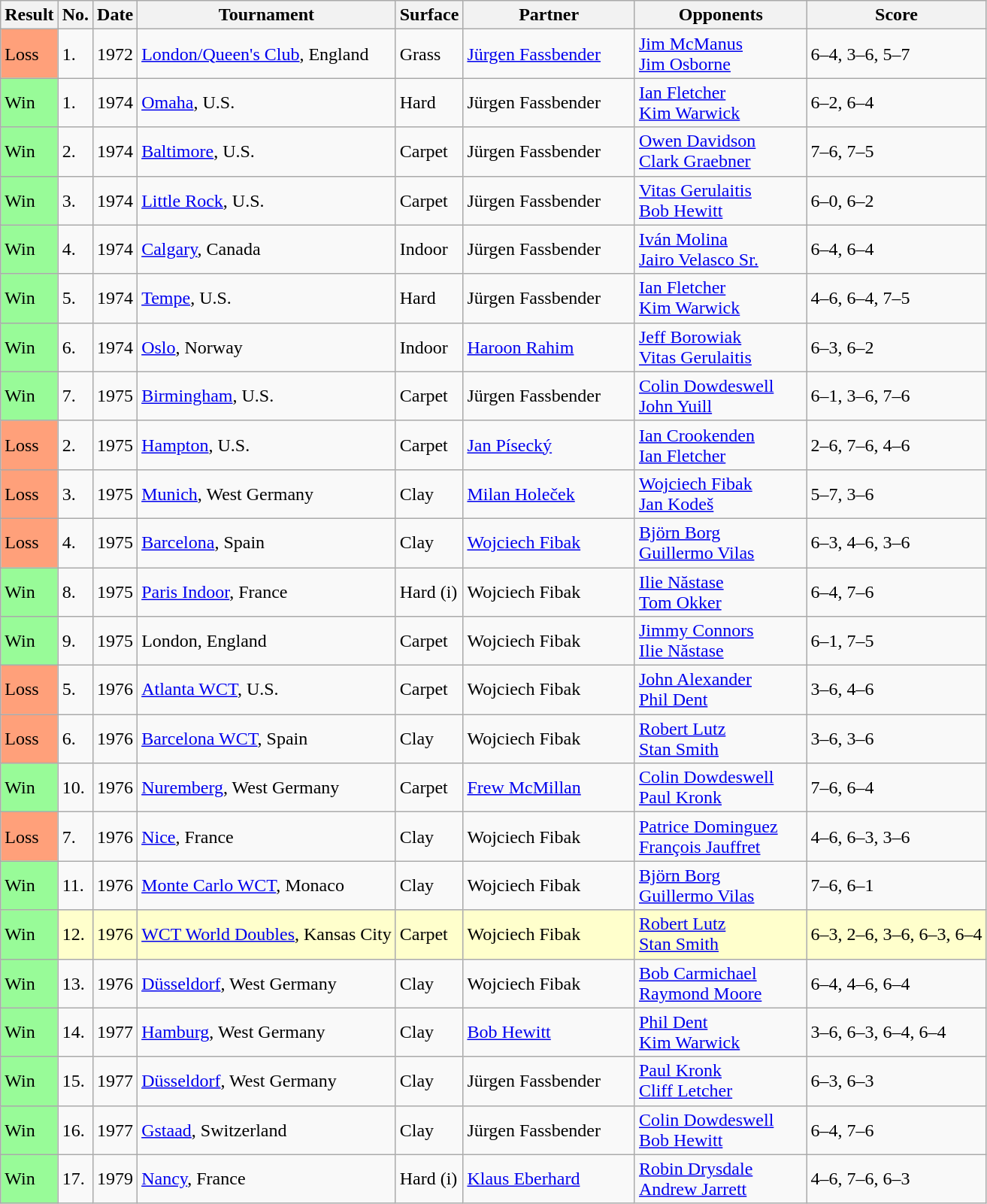<table class="sortable wikitable">
<tr>
<th>Result</th>
<th>No.</th>
<th>Date</th>
<th>Tournament</th>
<th>Surface</th>
<th style="width:145px">Partner</th>
<th style="width:145px">Opponents</th>
<th class="unsortable">Score</th>
</tr>
<tr>
<td style="background:#ffa07a;">Loss</td>
<td>1.</td>
<td>1972</td>
<td><a href='#'>London/Queen's Club</a>, England</td>
<td>Grass</td>
<td> <a href='#'>Jürgen Fassbender</a></td>
<td> <a href='#'>Jim McManus</a> <br>  <a href='#'>Jim Osborne</a></td>
<td>6–4, 3–6, 5–7</td>
</tr>
<tr>
<td style="background:#98fb98;">Win</td>
<td>1.</td>
<td>1974</td>
<td><a href='#'>Omaha</a>, U.S.</td>
<td>Hard</td>
<td> Jürgen Fassbender</td>
<td> <a href='#'>Ian Fletcher</a> <br>  <a href='#'>Kim Warwick</a></td>
<td>6–2, 6–4</td>
</tr>
<tr>
<td style="background:#98fb98;">Win</td>
<td>2.</td>
<td>1974</td>
<td><a href='#'>Baltimore</a>, U.S.</td>
<td>Carpet</td>
<td> Jürgen Fassbender</td>
<td> <a href='#'>Owen Davidson</a> <br>  <a href='#'>Clark Graebner</a></td>
<td>7–6, 7–5</td>
</tr>
<tr>
<td style="background:#98fb98;">Win</td>
<td>3.</td>
<td>1974</td>
<td><a href='#'>Little Rock</a>, U.S.</td>
<td>Carpet</td>
<td> Jürgen Fassbender</td>
<td> <a href='#'>Vitas Gerulaitis</a> <br>  <a href='#'>Bob Hewitt</a></td>
<td>6–0, 6–2</td>
</tr>
<tr>
<td style="background:#98fb98;">Win</td>
<td>4.</td>
<td>1974</td>
<td><a href='#'>Calgary</a>, Canada</td>
<td>Indoor</td>
<td> Jürgen Fassbender</td>
<td> <a href='#'>Iván Molina</a> <br>  <a href='#'>Jairo Velasco Sr.</a></td>
<td>6–4, 6–4</td>
</tr>
<tr>
<td style="background:#98fb98;">Win</td>
<td>5.</td>
<td>1974</td>
<td><a href='#'>Tempe</a>, U.S.</td>
<td>Hard</td>
<td> Jürgen Fassbender</td>
<td> <a href='#'>Ian Fletcher</a> <br>  <a href='#'>Kim Warwick</a></td>
<td>4–6, 6–4, 7–5</td>
</tr>
<tr>
<td style="background:#98fb98;">Win</td>
<td>6.</td>
<td>1974</td>
<td><a href='#'>Oslo</a>, Norway</td>
<td>Indoor</td>
<td> <a href='#'>Haroon Rahim</a></td>
<td> <a href='#'>Jeff Borowiak</a> <br>  <a href='#'>Vitas Gerulaitis</a></td>
<td>6–3, 6–2</td>
</tr>
<tr>
<td style="background:#98fb98;">Win</td>
<td>7.</td>
<td>1975</td>
<td><a href='#'>Birmingham</a>, U.S.</td>
<td>Carpet</td>
<td> Jürgen Fassbender</td>
<td> <a href='#'>Colin Dowdeswell</a> <br>  <a href='#'>John Yuill</a></td>
<td>6–1, 3–6, 7–6</td>
</tr>
<tr>
<td style="background:#ffa07a;">Loss</td>
<td>2.</td>
<td>1975</td>
<td><a href='#'>Hampton</a>, U.S.</td>
<td>Carpet</td>
<td> <a href='#'>Jan Písecký</a></td>
<td> <a href='#'>Ian Crookenden</a> <br>  <a href='#'>Ian Fletcher</a></td>
<td>2–6, 7–6, 4–6</td>
</tr>
<tr>
<td style="background:#ffa07a;">Loss</td>
<td>3.</td>
<td>1975</td>
<td><a href='#'>Munich</a>, West Germany</td>
<td>Clay</td>
<td> <a href='#'>Milan Holeček</a></td>
<td> <a href='#'>Wojciech Fibak</a> <br>  <a href='#'>Jan Kodeš</a></td>
<td>5–7, 3–6</td>
</tr>
<tr>
<td style="background:#ffa07a;">Loss</td>
<td>4.</td>
<td>1975</td>
<td><a href='#'>Barcelona</a>, Spain</td>
<td>Clay</td>
<td> <a href='#'>Wojciech Fibak</a></td>
<td> <a href='#'>Björn Borg</a> <br>  <a href='#'>Guillermo Vilas</a></td>
<td>6–3, 4–6, 3–6</td>
</tr>
<tr>
<td style="background:#98fb98;">Win</td>
<td>8.</td>
<td>1975</td>
<td><a href='#'>Paris Indoor</a>, France</td>
<td>Hard (i)</td>
<td> Wojciech Fibak</td>
<td> <a href='#'>Ilie Năstase</a> <br>  <a href='#'>Tom Okker</a></td>
<td>6–4, 7–6</td>
</tr>
<tr>
<td style="background:#98fb98;">Win</td>
<td>9.</td>
<td>1975</td>
<td>London, England</td>
<td>Carpet</td>
<td> Wojciech Fibak</td>
<td> <a href='#'>Jimmy Connors</a> <br>  <a href='#'>Ilie Năstase</a></td>
<td>6–1, 7–5</td>
</tr>
<tr>
<td style="background:#ffa07a;">Loss</td>
<td>5.</td>
<td>1976</td>
<td><a href='#'>Atlanta WCT</a>, U.S.</td>
<td>Carpet</td>
<td> Wojciech Fibak</td>
<td> <a href='#'>John Alexander</a> <br>  <a href='#'>Phil Dent</a></td>
<td>3–6, 4–6</td>
</tr>
<tr>
<td style="background:#ffa07a;">Loss</td>
<td>6.</td>
<td>1976</td>
<td><a href='#'>Barcelona WCT</a>, Spain</td>
<td>Clay</td>
<td> Wojciech Fibak</td>
<td> <a href='#'>Robert Lutz</a> <br>  <a href='#'>Stan Smith</a></td>
<td>3–6, 3–6</td>
</tr>
<tr>
<td style="background:#98fb98;">Win</td>
<td>10.</td>
<td>1976</td>
<td><a href='#'>Nuremberg</a>, West Germany</td>
<td>Carpet</td>
<td> <a href='#'>Frew McMillan</a></td>
<td> <a href='#'>Colin Dowdeswell</a> <br>  <a href='#'>Paul Kronk</a></td>
<td>7–6, 6–4</td>
</tr>
<tr>
<td style="background:#ffa07a;">Loss</td>
<td>7.</td>
<td>1976</td>
<td><a href='#'>Nice</a>, France</td>
<td>Clay</td>
<td> Wojciech Fibak</td>
<td> <a href='#'>Patrice Dominguez</a> <br>  <a href='#'>François Jauffret</a></td>
<td>4–6, 6–3, 3–6</td>
</tr>
<tr>
<td style="background:#98fb98;">Win</td>
<td>11.</td>
<td>1976</td>
<td><a href='#'>Monte Carlo WCT</a>, Monaco</td>
<td>Clay</td>
<td> Wojciech Fibak</td>
<td> <a href='#'>Björn Borg</a> <br>  <a href='#'>Guillermo Vilas</a></td>
<td>7–6, 6–1</td>
</tr>
<tr bgcolor="ffffcc">
<td style="background:#98fb98;">Win</td>
<td>12.</td>
<td>1976</td>
<td><a href='#'>WCT World Doubles</a>, Kansas City</td>
<td>Carpet</td>
<td> Wojciech Fibak</td>
<td> <a href='#'>Robert Lutz</a> <br>  <a href='#'>Stan Smith</a></td>
<td>6–3, 2–6, 3–6, 6–3, 6–4</td>
</tr>
<tr>
<td style="background:#98fb98;">Win</td>
<td>13.</td>
<td>1976</td>
<td><a href='#'>Düsseldorf</a>, West Germany</td>
<td>Clay</td>
<td> Wojciech Fibak</td>
<td> <a href='#'>Bob Carmichael</a> <br>  <a href='#'>Raymond Moore</a></td>
<td>6–4, 4–6, 6–4</td>
</tr>
<tr>
<td style="background:#98fb98;">Win</td>
<td>14.</td>
<td>1977</td>
<td><a href='#'>Hamburg</a>, West Germany</td>
<td>Clay</td>
<td> <a href='#'>Bob Hewitt</a></td>
<td> <a href='#'>Phil Dent</a> <br>  <a href='#'>Kim Warwick</a></td>
<td>3–6, 6–3, 6–4, 6–4</td>
</tr>
<tr>
<td style="background:#98fb98;">Win</td>
<td>15.</td>
<td>1977</td>
<td><a href='#'>Düsseldorf</a>, West Germany</td>
<td>Clay</td>
<td> Jürgen Fassbender</td>
<td> <a href='#'>Paul Kronk</a> <br>  <a href='#'>Cliff Letcher</a></td>
<td>6–3, 6–3</td>
</tr>
<tr>
<td style="background:#98fb98;">Win</td>
<td>16.</td>
<td>1977</td>
<td><a href='#'>Gstaad</a>, Switzerland</td>
<td>Clay</td>
<td> Jürgen Fassbender</td>
<td> <a href='#'>Colin Dowdeswell</a> <br>  <a href='#'>Bob Hewitt</a></td>
<td>6–4, 7–6</td>
</tr>
<tr>
<td style="background:#98fb98;">Win</td>
<td>17.</td>
<td>1979</td>
<td><a href='#'>Nancy</a>, France</td>
<td>Hard (i)</td>
<td> <a href='#'>Klaus Eberhard</a></td>
<td> <a href='#'>Robin Drysdale</a> <br>  <a href='#'>Andrew Jarrett</a></td>
<td>4–6, 7–6, 6–3</td>
</tr>
</table>
